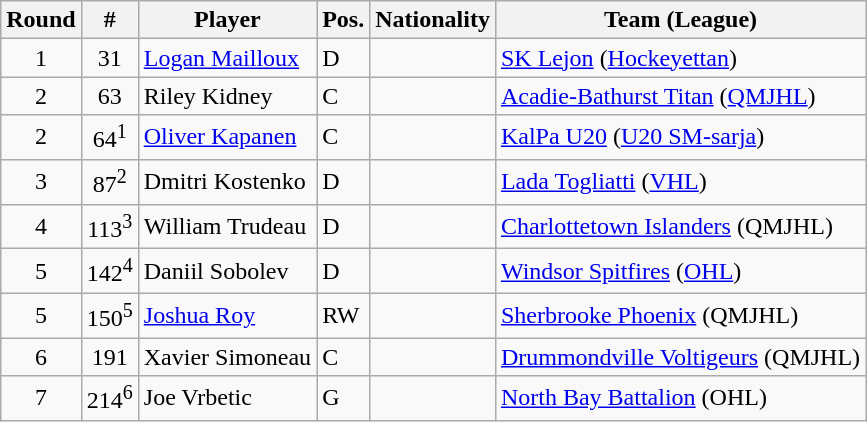<table class="wikitable">
<tr>
<th>Round</th>
<th>#</th>
<th>Player</th>
<th>Pos.</th>
<th>Nationality</th>
<th>Team (League)</th>
</tr>
<tr>
<td style="text-align:center;">1</td>
<td style="text-align:center;">31</td>
<td><a href='#'>Logan Mailloux</a></td>
<td>D</td>
<td></td>
<td><a href='#'>SK Lejon</a> (<a href='#'>Hockeyettan</a>)</td>
</tr>
<tr>
<td style="text-align:center;">2</td>
<td style="text-align:center;">63</td>
<td>Riley Kidney</td>
<td>C</td>
<td></td>
<td><a href='#'>Acadie-Bathurst Titan</a> (<a href='#'>QMJHL</a>)</td>
</tr>
<tr>
<td style="text-align:center;">2</td>
<td style="text-align:center;">64<sup>1</sup></td>
<td><a href='#'>Oliver Kapanen</a></td>
<td>C</td>
<td></td>
<td><a href='#'>KalPa U20</a> (<a href='#'>U20 SM-sarja</a>)</td>
</tr>
<tr>
<td style="text-align:center;">3</td>
<td style="text-align:center;">87<sup>2</sup></td>
<td>Dmitri Kostenko</td>
<td>D</td>
<td></td>
<td><a href='#'>Lada Togliatti</a> (<a href='#'>VHL</a>)</td>
</tr>
<tr>
<td style="text-align:center;">4</td>
<td style="text-align:center;">113<sup>3</sup></td>
<td>William Trudeau</td>
<td>D</td>
<td></td>
<td><a href='#'>Charlottetown Islanders</a> (QMJHL)</td>
</tr>
<tr>
<td style="text-align:center;">5</td>
<td style="text-align:center;">142<sup>4</sup></td>
<td>Daniil Sobolev</td>
<td>D</td>
<td></td>
<td><a href='#'>Windsor Spitfires</a> (<a href='#'>OHL</a>)</td>
</tr>
<tr>
<td style="text-align:center;">5</td>
<td style="text-align:center;">150<sup>5</sup></td>
<td><a href='#'>Joshua Roy</a></td>
<td>RW</td>
<td></td>
<td><a href='#'>Sherbrooke Phoenix</a> (QMJHL)</td>
</tr>
<tr>
<td style="text-align:center;">6</td>
<td style="text-align:center;">191</td>
<td>Xavier Simoneau</td>
<td>C</td>
<td></td>
<td><a href='#'>Drummondville Voltigeurs</a> (QMJHL)</td>
</tr>
<tr>
<td style="text-align:center;">7</td>
<td style="text-align:center;">214<sup>6</sup></td>
<td>Joe Vrbetic</td>
<td>G</td>
<td></td>
<td><a href='#'>North Bay Battalion</a> (OHL)</td>
</tr>
</table>
